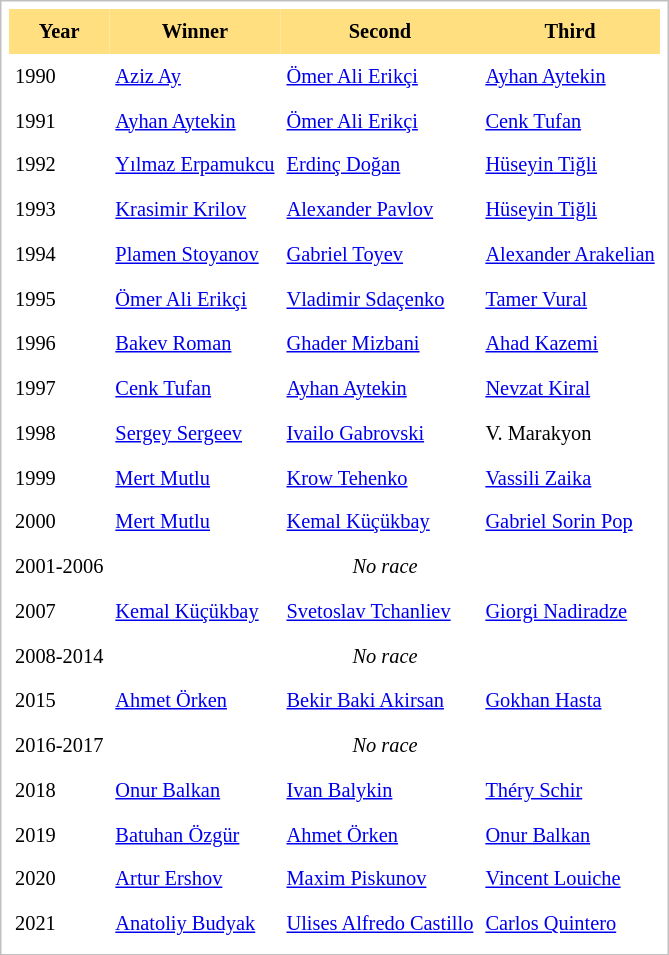<table cellpadding="4" cellspacing="0"  style="border: 1px solid silver; color: black; margin: 0 0 0.5em 0; background-color: white; padding: 5px; text-align: left; font-size:85%; vertical-align: top; line-height:1.6em;">
<tr>
<th scope=col; align="center" bgcolor="FFDF80">Year</th>
<th scope=col; align="center" bgcolor="FFDF80">Winner</th>
<th scope=col; align="center" bgcolor="FFDF80">Second</th>
<th scope=col; align="center" bgcolor="FFDF80">Third</th>
</tr>
<tr>
<td>1990</td>
<td> <a href='#'>Aziz Ay</a></td>
<td> <a href='#'>Ömer Ali Erikçi</a></td>
<td> <a href='#'>Ayhan Aytekin</a></td>
</tr>
<tr>
<td>1991</td>
<td> <a href='#'>Ayhan Aytekin</a></td>
<td> <a href='#'>Ömer Ali Erikçi</a></td>
<td> <a href='#'>Cenk Tufan</a></td>
</tr>
<tr>
<td>1992</td>
<td> <a href='#'>Yılmaz Erpamukcu</a></td>
<td> <a href='#'>Erdinç Doğan</a></td>
<td> <a href='#'>Hüseyin Tiğli</a></td>
</tr>
<tr>
<td>1993</td>
<td> <a href='#'>Krasimir Krilov</a></td>
<td> <a href='#'>Alexander Pavlov</a></td>
<td> <a href='#'>Hüseyin Tiğli</a></td>
</tr>
<tr>
<td>1994</td>
<td> <a href='#'>Plamen Stoyanov</a></td>
<td> <a href='#'>Gabriel Toyev</a></td>
<td> <a href='#'>Alexander Arakelian</a></td>
</tr>
<tr>
<td>1995</td>
<td> <a href='#'>Ömer Ali Erikçi</a></td>
<td> <a href='#'>Vladimir Sdaçenko</a></td>
<td> <a href='#'>Tamer Vural</a></td>
</tr>
<tr>
<td>1996</td>
<td> <a href='#'>Bakev Roman</a></td>
<td> <a href='#'>Ghader Mizbani</a></td>
<td> <a href='#'>Ahad Kazemi</a></td>
</tr>
<tr>
<td>1997</td>
<td> <a href='#'>Cenk Tufan</a></td>
<td> <a href='#'>Ayhan Aytekin</a></td>
<td> <a href='#'>Nevzat Kiral</a></td>
</tr>
<tr>
<td>1998</td>
<td> <a href='#'>Sergey Sergeev</a></td>
<td> <a href='#'>Ivailo Gabrovski</a></td>
<td> V. Marakyon</td>
</tr>
<tr>
<td>1999</td>
<td> <a href='#'>Mert Mutlu</a></td>
<td> <a href='#'>Krow Tehenko</a></td>
<td> <a href='#'>Vassili Zaika</a></td>
</tr>
<tr>
<td>2000</td>
<td> <a href='#'>Mert Mutlu</a></td>
<td> <a href='#'>Kemal Küçükbay</a></td>
<td> <a href='#'>Gabriel Sorin Pop</a></td>
</tr>
<tr>
<td>2001-2006</td>
<td colspan=3 align="center"><em>No race</em></td>
</tr>
<tr>
<td>2007</td>
<td> <a href='#'>Kemal Küçükbay</a></td>
<td> <a href='#'>Svetoslav Tchanliev</a></td>
<td> <a href='#'>Giorgi Nadiradze</a></td>
</tr>
<tr>
<td>2008-2014</td>
<td colspan=3 align="center"><em>No race</em></td>
</tr>
<tr>
<td>2015</td>
<td> <a href='#'>Ahmet Örken</a></td>
<td> <a href='#'>Bekir Baki Akirsan</a></td>
<td> <a href='#'>Gokhan Hasta</a></td>
</tr>
<tr>
<td>2016-2017</td>
<td colspan=3 align="center"><em>No race</em></td>
</tr>
<tr>
<td>2018</td>
<td> <a href='#'>Onur Balkan</a></td>
<td> <a href='#'>Ivan Balykin</a></td>
<td> <a href='#'>Théry Schir</a></td>
</tr>
<tr>
<td>2019</td>
<td> <a href='#'>Batuhan Özgür</a></td>
<td> <a href='#'>Ahmet Örken</a></td>
<td> <a href='#'>Onur Balkan</a></td>
</tr>
<tr>
<td>2020</td>
<td> <a href='#'>Artur Ershov</a></td>
<td> <a href='#'>Maxim Piskunov</a></td>
<td> <a href='#'>Vincent Louiche</a></td>
</tr>
<tr>
<td>2021</td>
<td> <a href='#'>Anatoliy Budyak</a></td>
<td> <a href='#'>Ulises Alfredo Castillo</a></td>
<td> <a href='#'>Carlos Quintero</a></td>
</tr>
</table>
